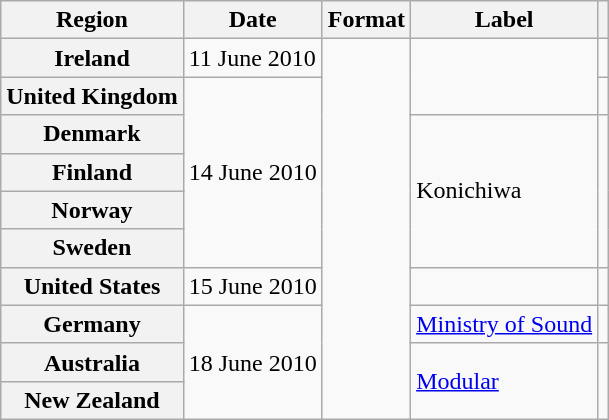<table class="wikitable plainrowheaders">
<tr>
<th scope="col">Region</th>
<th scope="col">Date</th>
<th scope="col">Format</th>
<th scope="col">Label</th>
<th scope="col"></th>
</tr>
<tr>
<th scope="row">Ireland</th>
<td>11 June 2010</td>
<td rowspan="10"></td>
<td rowspan="2"></td>
<td align="center"></td>
</tr>
<tr>
<th scope="row">United Kingdom</th>
<td rowspan="5">14 June 2010</td>
<td align="center"></td>
</tr>
<tr>
<th scope="row">Denmark</th>
<td rowspan="4">Konichiwa</td>
<td align="center" rowspan="4"></td>
</tr>
<tr>
<th scope="row">Finland</th>
</tr>
<tr>
<th scope="row">Norway</th>
</tr>
<tr>
<th scope="row">Sweden</th>
</tr>
<tr>
<th scope="row">United States</th>
<td>15 June 2010</td>
<td></td>
<td align="center"></td>
</tr>
<tr>
<th scope="row">Germany</th>
<td rowspan="3">18 June 2010</td>
<td><a href='#'>Ministry of Sound</a></td>
<td align="center"></td>
</tr>
<tr>
<th scope="row">Australia</th>
<td rowspan="2"><a href='#'>Modular</a></td>
<td align="center" rowspan="2"></td>
</tr>
<tr>
<th scope="row">New Zealand</th>
</tr>
</table>
